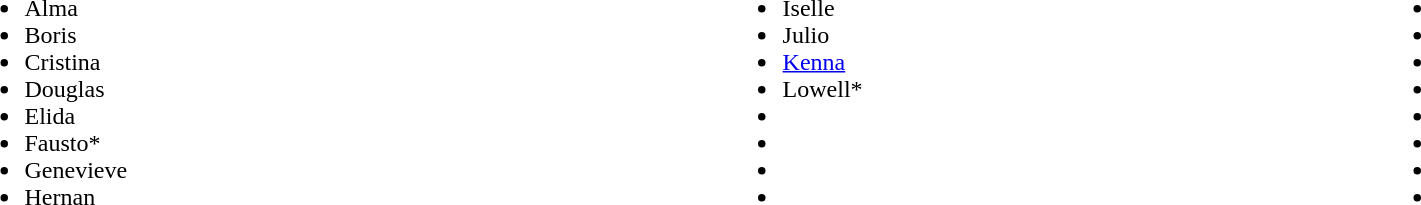<table style="width:90%;">
<tr>
<td><br><ul><li>Alma</li><li>Boris</li><li>Cristina</li><li>Douglas</li><li>Elida</li><li>Fausto*</li><li>Genevieve</li><li>Hernan</li></ul></td>
<td><br><ul><li>Iselle</li><li>Julio</li><li><a href='#'>Kenna</a></li><li>Lowell*</li><li></li><li></li><li></li><li></li></ul></td>
<td><br><ul><li></li><li></li><li></li><li></li><li></li><li></li><li></li><li></li></ul></td>
</tr>
</table>
